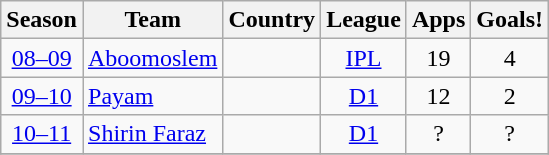<table class="wikitable" style="text-align: center;">
<tr>
<th>Season</th>
<th>Team</th>
<th>Country</th>
<th>League</th>
<th>Apps</th>
<th>Goals!</th>
</tr>
<tr>
<td><a href='#'>08–09</a></td>
<td align="left"><a href='#'>Aboomoslem</a></td>
<td align="left"></td>
<td><a href='#'>IPL</a></td>
<td>19</td>
<td>4</td>
</tr>
<tr>
<td><a href='#'>09–10</a></td>
<td align="left"><a href='#'>Payam</a></td>
<td align="left"></td>
<td><a href='#'>D1</a></td>
<td>12</td>
<td>2</td>
</tr>
<tr>
<td><a href='#'>10–11</a></td>
<td align="left"><a href='#'>Shirin Faraz</a></td>
<td align="left"></td>
<td><a href='#'>D1</a></td>
<td>?</td>
<td>?</td>
</tr>
<tr>
</tr>
</table>
